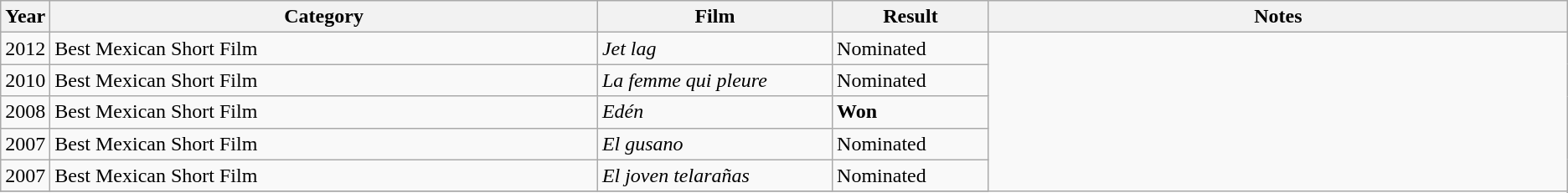<table class="wikitable">
<tr>
<th width="3%">Year</th>
<th width="35%">Category</th>
<th width="15%">Film</th>
<th width="10%">Result</th>
<th width="37%">Notes</th>
</tr>
<tr>
<td>2012</td>
<td>Best Mexican Short Film</td>
<td><em>Jet lag</em></td>
<td>Nominated</td>
</tr>
<tr>
<td>2010</td>
<td>Best Mexican Short Film</td>
<td><em>La femme qui pleure</em></td>
<td>Nominated</td>
</tr>
<tr>
<td>2008</td>
<td>Best Mexican Short Film</td>
<td><em>Edén</em></td>
<td><strong>Won</strong></td>
</tr>
<tr>
<td>2007</td>
<td>Best Mexican Short Film</td>
<td><em>El gusano</em></td>
<td>Nominated</td>
</tr>
<tr>
<td>2007</td>
<td>Best Mexican Short Film</td>
<td><em>El joven telarañas</em></td>
<td>Nominated</td>
</tr>
<tr>
</tr>
</table>
